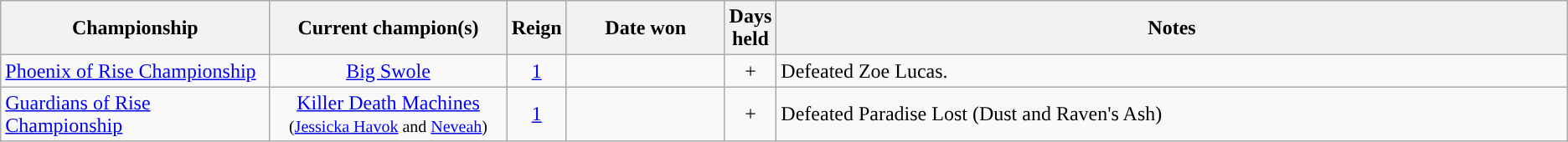<table class="wikitable" style="text-align: center">
<tr>
<th style="width: 17%">Championship</th>
<th style="width: 15%">Current champion(s)</th>
<th style="width: 0%">Reign</th>
<th style="width: 10%">Date won</th>
<th style="width: 0%">Days held</th>
<th style="width: 50%">Notes</th>
</tr>
<tr>
<td align=left><a href='#'>Phoenix of Rise Championship</a></td>
<td><a href='#'>Big Swole</a></td>
<td><a href='#'>1</a></td>
<td></td>
<td>+</td>
<td align=left>Defeated Zoe Lucas.</td>
</tr>
<tr>
<td align=left><a href='#'>Guardians of Rise Championship</a></td>
<td><a href='#'>Killer Death Machines</a> <br><small>(<a href='#'>Jessicka Havok</a> and <a href='#'>Neveah</a>)</small></td>
<td><a href='#'>1</a></td>
<td></td>
<td>+</td>
<td align=left>Defeated Paradise Lost (Dust and Raven's Ash)</td>
</tr>
</table>
